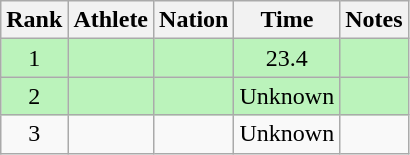<table class="wikitable sortable" style="text-align:center">
<tr>
<th>Rank</th>
<th>Athlete</th>
<th>Nation</th>
<th>Time</th>
<th>Notes</th>
</tr>
<tr style="background:#bbf3bb;">
<td>1</td>
<td align=left></td>
<td align=left></td>
<td>23.4</td>
<td></td>
</tr>
<tr style="background:#bbf3bb;">
<td>2</td>
<td align=left></td>
<td align=left></td>
<td>Unknown</td>
<td></td>
</tr>
<tr>
<td>3</td>
<td align=left></td>
<td align=left></td>
<td>Unknown</td>
<td></td>
</tr>
</table>
